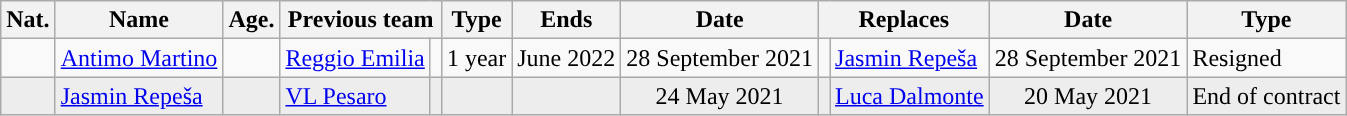<table class="wikitable sortable">
<tr>
<th>Nat.</th>
<th>Name</th>
<th>Age.</th>
<th colspan=2>Previous team</th>
<th>Type</th>
<th>Ends</th>
<th>Date</th>
<th colspan=2>Replaces</th>
<th>Date</th>
<th>Type</th>
</tr>
<tr>
<td style="text-align: center;"></td>
<td><a href='#'>Antimo Martino</a></td>
<td style="text-align: center;"></td>
<td><a href='#'>Reggio Emilia</a></td>
<td style="text-align: center;"></td>
<td>1 year</td>
<td>June 2022</td>
<td>28 September 2021</td>
<td style="text-align: center;"></td>
<td><a href='#'>Jasmin Repeša</a></td>
<td style="text-align: center;">28 September 2021</td>
<td>Resigned</td>
</tr>
<tr style="background-color: #ededed;">
<td style="text-align: center;"></td>
<td><a href='#'>Jasmin Repeša</a></td>
<td style="text-align: center;"></td>
<td><a href='#'>VL Pesaro</a></td>
<td style="text-align: center;"></td>
<td style="text-align: center;"></td>
<td style="text-align: center;"></td>
<td style="text-align: center;">24 May 2021</td>
<td style="text-align: center;"></td>
<td><a href='#'>Luca Dalmonte</a></td>
<td style="text-align: center;">20 May 2021</td>
<td>End of contract</td>
</tr>
</table>
